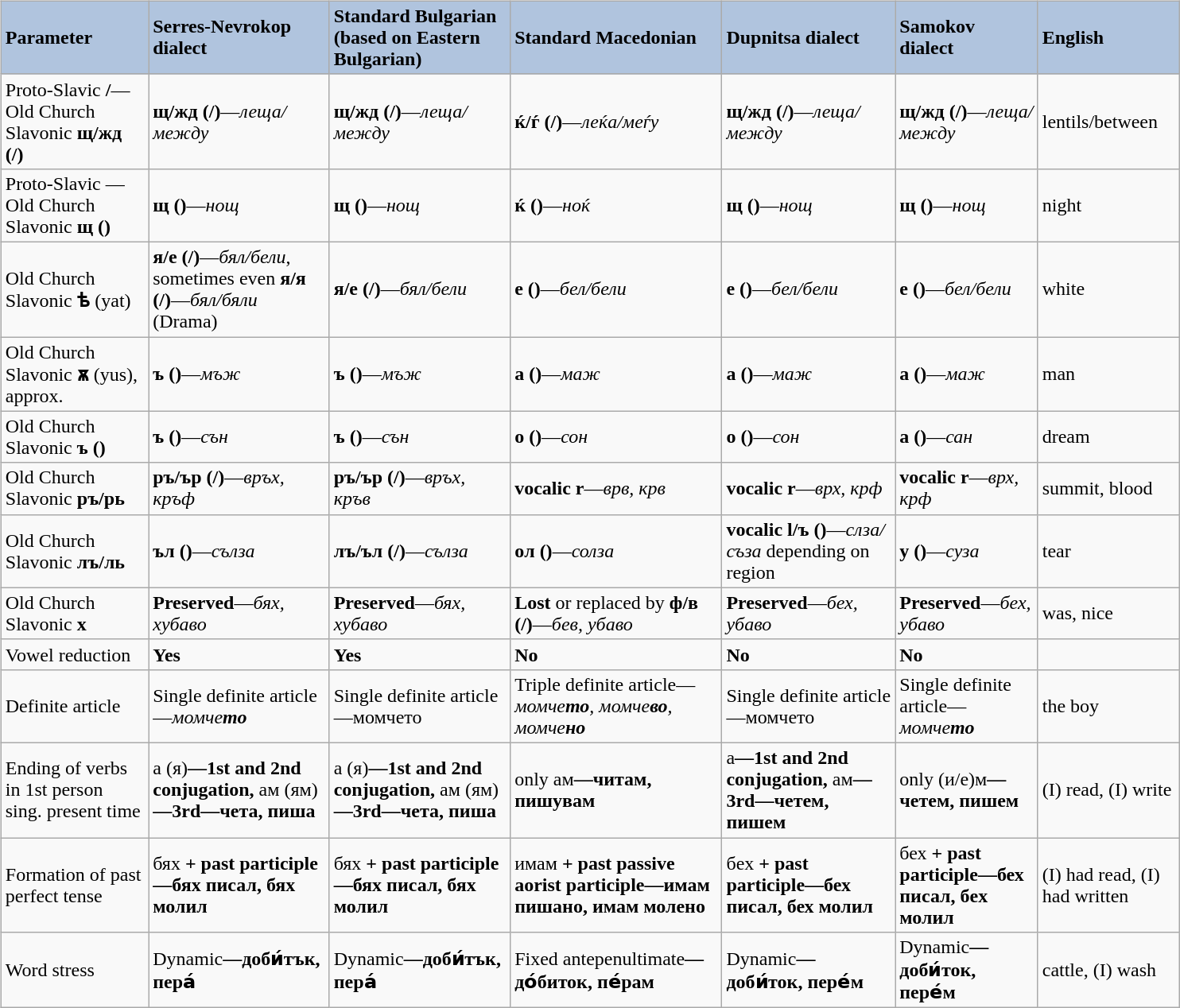<table class="toccolours collapsible" width="80%">
<tr>
<th></th>
</tr>
<tr>
<td><br><table class="wikitable sortable" style="text-align: left">
<tr bgcolor="#cccccc"|- bgcolor="#cccccc">
<th style="text-align: left;background:#B0C4DE">Parameter</th>
<th style="text-align: left;background:#B0C4DE">Serres-Nevrokop dialect</th>
<th style="text-align: left;background:#B0C4DE">Standard Bulgarian (based on Eastern Bulgarian)</th>
<th style="text-align: left;background:#B0C4DE">Standard Macedonian</th>
<th style="text-align: left;background:#B0C4DE">Dupnitsa dialect</th>
<th style="text-align: left;background:#B0C4DE">Samokov dialect</th>
<th style="text-align: left;background:#B0C4DE">English</th>
</tr>
<tr>
<td>Proto-Slavic <strong>/</strong>—Old Church Slavonic <strong>щ/жд (/)</strong></td>
<td><strong>щ/жд (/)</strong>—<em>леща/между</em></td>
<td><strong>щ/жд (/)</strong>—<em>леща/между</em></td>
<td><strong>ќ/ѓ (/)</strong>—<em>леќа/меѓу</em></td>
<td><strong>щ/жд (/)</strong>—<em>леща/между</em></td>
<td><strong>щ/жд (/)</strong>—<em>леща/между</em></td>
<td>lentils/between</td>
</tr>
<tr>
<td>Proto-Slavic <strong></strong>—Old Church Slavonic <strong>щ ()</strong></td>
<td><strong>щ ()</strong>—<em>нощ</em></td>
<td><strong>щ ()</strong>—<em>нощ</em></td>
<td><strong>ќ ()</strong>—<em>ноќ</em></td>
<td><strong>щ ()</strong>—<em>нощ</em></td>
<td><strong>щ ()</strong>—<em>нощ</em></td>
<td>night</td>
</tr>
<tr>
<td>Old Church Slavonic <strong>ѣ</strong> (yat)</td>
<td><strong>я/е (/)</strong>—<em>бял/бели</em>, sometimes even <strong>я/я (/)</strong>—<em>бял/бяли</em> (Drama)</td>
<td><strong>я/е (/)</strong>—<em>бял/бели</em></td>
<td><strong>е ()</strong>—<em>бел/бели</em></td>
<td><strong>е ()</strong>—<em>бел/бели</em></td>
<td><strong>е ()</strong>—<em>бел/бели</em></td>
<td>white</td>
</tr>
<tr>
<td>Old Church Slavonic <strong>ѫ</strong> (yus), approx. </td>
<td><strong>ъ ()</strong>—<em>мъж</em></td>
<td><strong>ъ ()</strong>—<em>мъж</em></td>
<td><strong>а ()</strong>—<em>маж</em></td>
<td><strong>а ()</strong>—<em>маж</em></td>
<td><strong>а ()</strong>—<em>маж</em></td>
<td>man</td>
</tr>
<tr>
<td>Old Church Slavonic <strong>ъ ()</strong></td>
<td><strong>ъ ()</strong>—<em>сън</em></td>
<td><strong>ъ ()</strong>—<em>сън</em></td>
<td><strong>о ()</strong>—<em>сон</em></td>
<td><strong>о ()</strong>—<em>сон</em></td>
<td><strong>а ()</strong>—<em>сан</em></td>
<td>dream</td>
</tr>
<tr>
<td>Old Church Slavonic <strong>ръ/рь</strong></td>
<td><strong>ръ/ър (/)</strong>—<em>връх, кръф</em></td>
<td><strong>ръ/ър (/)</strong>—<em>връх, кръв</em></td>
<td><strong>vocalic r</strong>—<em>врв, крв</em></td>
<td><strong>vocalic r</strong>—<em>врх, крф</em></td>
<td><strong>vocalic r</strong>—<em>врх, крф</em></td>
<td>summit, blood</td>
</tr>
<tr>
<td>Old Church Slavonic <strong>лъ/ль</strong></td>
<td><strong>ъл ()</strong>—<em>сълза</em></td>
<td><strong>лъ/ъл (/)</strong>—<em>сълза</em></td>
<td><strong>oл ()</strong>—<em>солза</em></td>
<td><strong>vocalic l/ъ ()</strong>—<em>слза/съза</em> depending on region</td>
<td><strong>у ()</strong>—<em>суза</em></td>
<td>tear</td>
</tr>
<tr>
<td>Old Church Slavonic <strong>x </strong></td>
<td><strong>Preserved</strong>—<em>бях, хубаво</em></td>
<td><strong>Preserved</strong>—<em>бях, хубаво</em></td>
<td><strong>Lost</strong> or replaced by <strong>ф/в (/)</strong>—<em>бев, убаво</em></td>
<td><strong>Preserved</strong>—<em>бех, убаво</em></td>
<td><strong>Preserved</strong>—<em>бех, убаво</em></td>
<td>was, nice</td>
</tr>
<tr>
<td>Vowel reduction</td>
<td><strong>Yes</strong></td>
<td><strong>Yes</strong></td>
<td><strong>No</strong></td>
<td><strong>No</strong></td>
<td><strong>No</strong></td>
<td></td>
</tr>
<tr>
<td>Definite article</td>
<td>Single definite article—<em>момче<strong>то<strong><em></td>
<td>Single definite article—</em>момче</strong>то</em></strong></td>
<td>Triple definite article—<em>момче<strong>то</strong>, момче<strong>во</strong>, момче<strong>но<strong><em></td>
<td>Single definite article—</em>момче</strong>то</em></strong></td>
<td>Single definite article—<em>момче<strong>то<strong><em></td>
<td>the boy</td>
</tr>
<tr>
<td>Ending of verbs in 1st person sing. present time</td>
<td></strong>а (я)<strong>—1st and 2nd conjugation, </strong>ам (ям)<strong>—3rd—</em>чета, пиша<em></td>
<td></strong>а (я)<strong>—1st and 2nd conjugation, </strong>ам (ям)<strong>—3rd—</em>чета, пиша<em></td>
<td>only </strong>ам<strong>—</em>читам, пишувам<em></td>
<td></strong>а<strong>—1st and 2nd conjugation, </strong>ам<strong>—3rd—</em>четем, пишем<em></td>
<td>only </strong>(и/е)м<strong>—</em>четем, пишем<em></td>
<td>(I) read, (I) write</td>
</tr>
<tr>
<td>Formation of past perfect tense</td>
<td></strong>бях<strong> + past participle—</em>бях писал, бях молил<em></td>
<td></strong>бях<strong> + past participle—</em>бях писал, бях молил<em></td>
<td></strong>имам<strong> + past passive aorist participle—</em>имам пишано, имам молено<em></td>
<td></strong>бeх<strong> + past participle—</em>бех писал, бех молил<em></td>
<td></strong>бех<strong> + past participle—</em>бех писал, бeх молил<em></td>
<td>(I) had read, (I) had written</td>
</tr>
<tr>
<td>Word stress</td>
<td></strong>Dynamic<strong>—</em>доби́тък, пера́<em></td>
<td></strong>Dynamic<strong>—</em>доби́тък, пера́<em></td>
<td></strong>Fixed antepenultimate<strong>—</em>до́биток, пе́рам<em></td>
<td></strong>Dynamic<strong>—</em>доби́ток, пере́м<em></td>
<td></strong>Dynamic<strong>—</em>доби́ток, пере́м<em></td>
<td>cattle, (I) wash</td>
</tr>
</table>
</td>
</tr>
<tr>
</tr>
</table>
